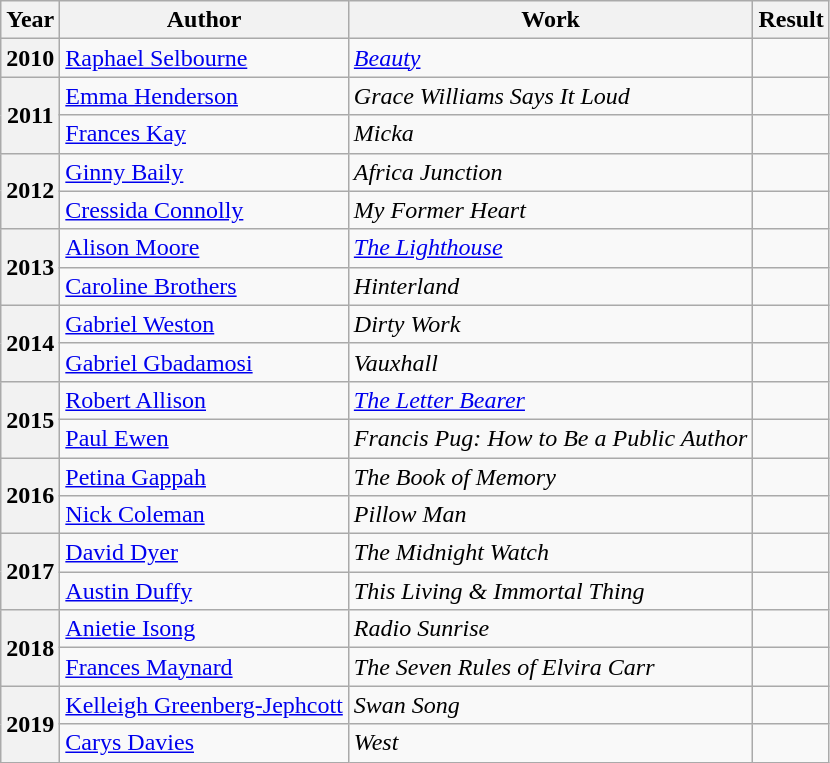<table class="wikitable">
<tr>
<th>Year</th>
<th>Author</th>
<th>Work</th>
<th>Result</th>
</tr>
<tr>
<th rowspan="1"><strong>2010</strong></th>
<td><a href='#'>Raphael Selbourne</a></td>
<td><em><a href='#'>Beauty</a></em></td>
<td></td>
</tr>
<tr>
<th rowspan="2"><strong>2011</strong></th>
<td><a href='#'>Emma Henderson</a></td>
<td><em>Grace Williams Says It Loud</em></td>
<td></td>
</tr>
<tr>
<td><a href='#'>Frances Kay</a></td>
<td><em>Micka</em></td>
<td></td>
</tr>
<tr>
<th rowspan="2"><strong>2012</strong></th>
<td><a href='#'>Ginny Baily</a></td>
<td><em>Africa Junction</em></td>
<td></td>
</tr>
<tr>
<td><a href='#'>Cressida Connolly</a></td>
<td><em>My Former Heart</em></td>
<td></td>
</tr>
<tr>
<th rowspan="2"><strong>2013</strong></th>
<td><a href='#'>Alison Moore</a></td>
<td><em><a href='#'>The Lighthouse</a></em></td>
<td></td>
</tr>
<tr>
<td><a href='#'>Caroline Brothers</a></td>
<td><em>Hinterland</em></td>
<td></td>
</tr>
<tr>
<th rowspan="2"><strong>2014</strong></th>
<td><a href='#'>Gabriel Weston</a></td>
<td><em>Dirty Work</em></td>
<td></td>
</tr>
<tr>
<td><a href='#'>Gabriel Gbadamosi</a></td>
<td><em>Vauxhall</em></td>
<td></td>
</tr>
<tr>
<th rowspan="2"><strong>2015</strong></th>
<td><a href='#'>Robert Allison</a></td>
<td><em><a href='#'>The Letter Bearer</a></em></td>
<td></td>
</tr>
<tr>
<td><a href='#'>Paul Ewen</a></td>
<td><em>Francis Pug: How to Be a Public Author</em></td>
<td></td>
</tr>
<tr>
<th rowspan="2"><strong>2016</strong></th>
<td><a href='#'>Petina Gappah</a></td>
<td><em>The Book of Memory</em></td>
<td></td>
</tr>
<tr>
<td><a href='#'>Nick Coleman</a></td>
<td><em>Pillow Man</em></td>
<td></td>
</tr>
<tr>
<th rowspan="2"><strong>2017</strong></th>
<td><a href='#'>David Dyer</a></td>
<td><em>The Midnight Watch</em></td>
<td></td>
</tr>
<tr>
<td><a href='#'>Austin Duffy</a></td>
<td><em>This Living & Immortal Thing</em></td>
<td></td>
</tr>
<tr>
<th rowspan="2"><strong>2018</strong></th>
<td><a href='#'>Anietie Isong</a></td>
<td><em>Radio Sunrise</em></td>
<td></td>
</tr>
<tr>
<td><a href='#'>Frances Maynard</a></td>
<td><em>The Seven Rules of Elvira Carr</em></td>
<td></td>
</tr>
<tr>
<th rowspan="2"><strong>2019</strong></th>
<td><a href='#'>Kelleigh Greenberg-Jephcott</a></td>
<td><em>Swan Song</em></td>
<td></td>
</tr>
<tr>
<td><a href='#'>Carys Davies</a></td>
<td><em>West</em></td>
<td></td>
</tr>
</table>
